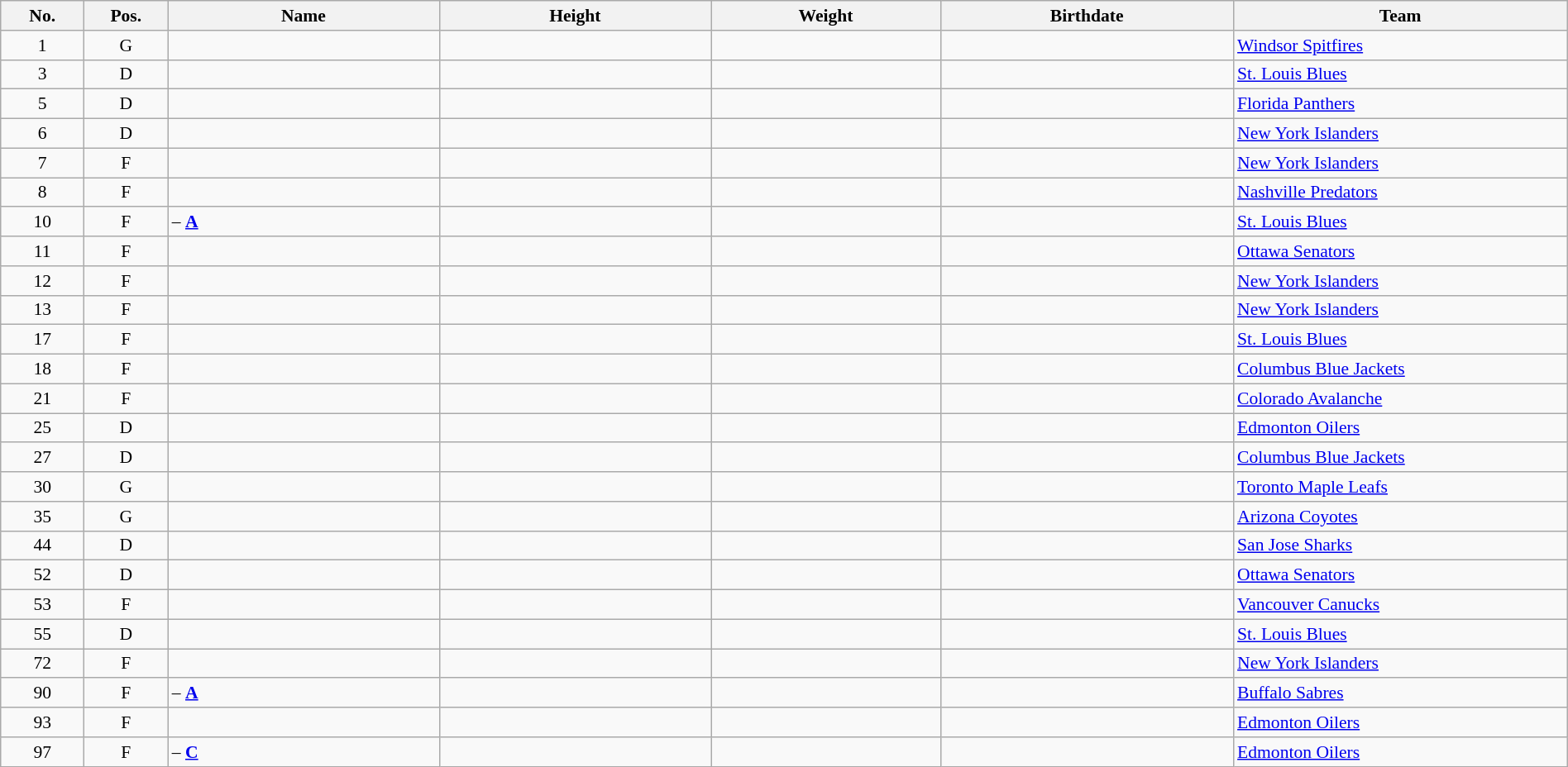<table width="100%" class="wikitable sortable" style="font-size: 90%; text-align: center;">
<tr>
<th style="width:  4%;">No.</th>
<th style="width:  4%;">Pos.</th>
<th style="width: 13%;">Name</th>
<th style="width: 13%;">Height</th>
<th style="width: 11%;">Weight</th>
<th style="width: 14%;">Birthdate</th>
<th style="width: 16%;">Team</th>
</tr>
<tr>
<td>1</td>
<td>G</td>
<td align=left></td>
<td></td>
<td></td>
<td></td>
<td style="text-align:left;"> <a href='#'>Windsor Spitfires</a></td>
</tr>
<tr>
<td>3</td>
<td>D</td>
<td align=left></td>
<td></td>
<td></td>
<td></td>
<td style="text-align:left;"> <a href='#'>St. Louis Blues</a></td>
</tr>
<tr>
<td>5</td>
<td>D</td>
<td align=left></td>
<td></td>
<td></td>
<td></td>
<td style="text-align:left;"> <a href='#'>Florida Panthers</a></td>
</tr>
<tr>
<td>6</td>
<td>D</td>
<td align=left></td>
<td></td>
<td></td>
<td></td>
<td style="text-align:left;"> <a href='#'>New York Islanders</a></td>
</tr>
<tr>
<td>7</td>
<td>F</td>
<td align=left></td>
<td></td>
<td></td>
<td></td>
<td style="text-align:left;"> <a href='#'>New York Islanders</a></td>
</tr>
<tr>
<td>8</td>
<td>F</td>
<td align=left></td>
<td></td>
<td></td>
<td></td>
<td style="text-align:left;"> <a href='#'>Nashville Predators</a></td>
</tr>
<tr>
<td>10</td>
<td>F</td>
<td align=left> – <strong><a href='#'>A</a></strong></td>
<td></td>
<td></td>
<td></td>
<td style="text-align:left;"> <a href='#'>St. Louis Blues</a></td>
</tr>
<tr>
<td>11</td>
<td>F</td>
<td align=left></td>
<td></td>
<td></td>
<td></td>
<td style="text-align:left;"> <a href='#'>Ottawa Senators</a></td>
</tr>
<tr>
<td>12</td>
<td>F</td>
<td align=left></td>
<td></td>
<td></td>
<td></td>
<td style="text-align:left;"> <a href='#'>New York Islanders</a></td>
</tr>
<tr>
<td>13</td>
<td>F</td>
<td align=left></td>
<td></td>
<td></td>
<td></td>
<td style="text-align:left;"> <a href='#'>New York Islanders</a></td>
</tr>
<tr>
<td>17</td>
<td>F</td>
<td align=left></td>
<td></td>
<td></td>
<td></td>
<td style="text-align:left;"> <a href='#'>St. Louis Blues</a></td>
</tr>
<tr>
<td>18</td>
<td>F</td>
<td align=left></td>
<td></td>
<td></td>
<td></td>
<td style="text-align:left;"> <a href='#'>Columbus Blue Jackets</a></td>
</tr>
<tr>
<td>21</td>
<td>F</td>
<td align=left></td>
<td></td>
<td></td>
<td></td>
<td style="text-align:left;"> <a href='#'>Colorado Avalanche</a></td>
</tr>
<tr>
<td>25</td>
<td>D</td>
<td align=left></td>
<td></td>
<td></td>
<td></td>
<td style="text-align:left;"> <a href='#'>Edmonton Oilers</a></td>
</tr>
<tr>
<td>27</td>
<td>D</td>
<td align=left></td>
<td></td>
<td></td>
<td></td>
<td style="text-align:left;"> <a href='#'>Columbus Blue Jackets</a></td>
</tr>
<tr>
<td>30</td>
<td>G</td>
<td align=left></td>
<td></td>
<td></td>
<td></td>
<td style="text-align:left;"> <a href='#'>Toronto Maple Leafs</a></td>
</tr>
<tr>
<td>35</td>
<td>G</td>
<td align=left></td>
<td></td>
<td></td>
<td></td>
<td style="text-align:left;"> <a href='#'>Arizona Coyotes</a></td>
</tr>
<tr>
<td>44</td>
<td>D</td>
<td align=left></td>
<td></td>
<td></td>
<td></td>
<td style="text-align:left;"> <a href='#'>San Jose Sharks</a></td>
</tr>
<tr>
<td>52</td>
<td>D</td>
<td align=left></td>
<td></td>
<td></td>
<td></td>
<td style="text-align:left;"> <a href='#'>Ottawa Senators</a></td>
</tr>
<tr>
<td>53</td>
<td>F</td>
<td align=left></td>
<td></td>
<td></td>
<td></td>
<td style="text-align:left;"> <a href='#'>Vancouver Canucks</a></td>
</tr>
<tr>
<td>55</td>
<td>D</td>
<td align=left></td>
<td></td>
<td></td>
<td></td>
<td style="text-align:left;"> <a href='#'>St. Louis Blues</a></td>
</tr>
<tr>
<td>72</td>
<td>F</td>
<td align=left></td>
<td></td>
<td></td>
<td></td>
<td style="text-align:left;"> <a href='#'>New York Islanders</a></td>
</tr>
<tr>
<td>90</td>
<td>F</td>
<td align=left> – <strong><a href='#'>A</a></strong></td>
<td></td>
<td></td>
<td></td>
<td style="text-align:left;"> <a href='#'>Buffalo Sabres</a></td>
</tr>
<tr>
<td>93</td>
<td>F</td>
<td align=left></td>
<td></td>
<td></td>
<td></td>
<td style="text-align:left;"> <a href='#'>Edmonton Oilers</a></td>
</tr>
<tr>
<td>97</td>
<td>F</td>
<td align=left> – <strong><a href='#'>C</a></strong></td>
<td></td>
<td></td>
<td></td>
<td style="text-align:left;"> <a href='#'>Edmonton Oilers</a></td>
</tr>
</table>
